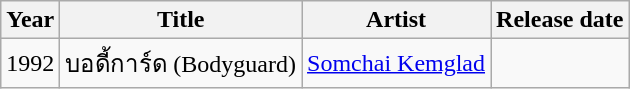<table class="wikitable">
<tr>
<th>Year</th>
<th>Title</th>
<th>Artist</th>
<th>Release date</th>
</tr>
<tr>
<td>1992</td>
<td>บอดี้การ์ด (Bodyguard)</td>
<td><a href='#'>Somchai Kemglad</a></td>
<td></td>
</tr>
</table>
